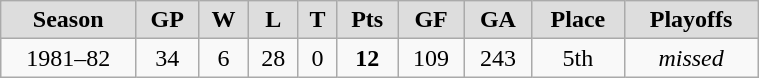<table class="wikitable" width=40%>
<tr style="font-weight:bold; background-color:#dddddd;" align="center" |>
<td>Season</td>
<td>GP</td>
<td>W</td>
<td>L</td>
<td>T</td>
<td>Pts</td>
<td>GF</td>
<td>GA</td>
<td>Place</td>
<td>Playoffs</td>
</tr>
<tr align="center">
<td>1981–82</td>
<td>34</td>
<td>6</td>
<td>28</td>
<td>0</td>
<td><strong>12</strong></td>
<td>109</td>
<td>243</td>
<td>5th</td>
<td><em>missed</em></td>
</tr>
</table>
